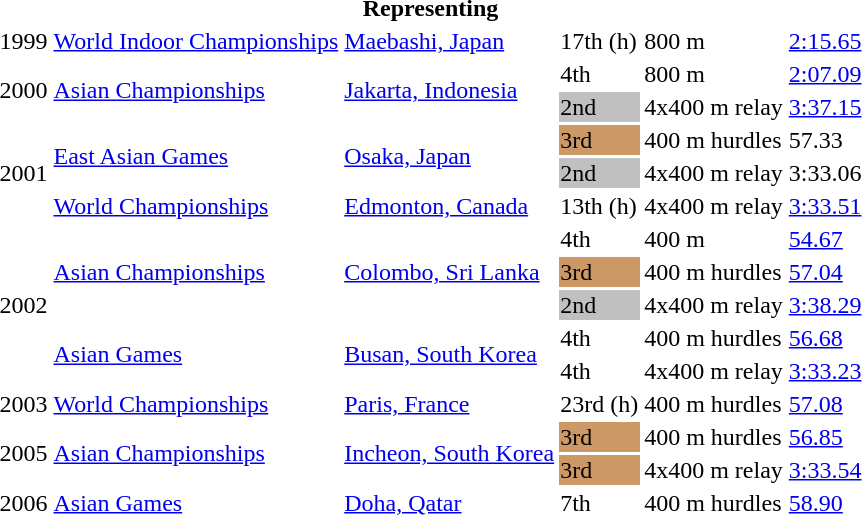<table>
<tr>
<th colspan="6">Representing </th>
</tr>
<tr>
<td>1999</td>
<td><a href='#'>World Indoor Championships</a></td>
<td><a href='#'>Maebashi, Japan</a></td>
<td>17th (h)</td>
<td>800 m</td>
<td><a href='#'>2:15.65</a></td>
</tr>
<tr>
<td rowspan=2>2000</td>
<td rowspan=2><a href='#'>Asian Championships</a></td>
<td rowspan=2><a href='#'>Jakarta, Indonesia</a></td>
<td>4th</td>
<td>800 m</td>
<td><a href='#'>2:07.09</a></td>
</tr>
<tr>
<td bgcolor=silver>2nd</td>
<td>4x400 m relay</td>
<td><a href='#'>3:37.15</a></td>
</tr>
<tr>
<td rowspan=3>2001</td>
<td rowspan=2><a href='#'>East Asian Games</a></td>
<td rowspan=2><a href='#'>Osaka, Japan</a></td>
<td bgcolor=cc9966>3rd</td>
<td>400 m hurdles</td>
<td>57.33</td>
</tr>
<tr>
<td bgcolor=silver>2nd</td>
<td>4x400 m relay</td>
<td>3:33.06</td>
</tr>
<tr>
<td><a href='#'>World Championships</a></td>
<td><a href='#'>Edmonton, Canada</a></td>
<td>13th (h)</td>
<td>4x400 m relay</td>
<td><a href='#'>3:33.51</a></td>
</tr>
<tr>
<td rowspan=5>2002</td>
<td rowspan=3><a href='#'>Asian Championships</a></td>
<td rowspan=3><a href='#'>Colombo, Sri Lanka</a></td>
<td>4th</td>
<td>400 m</td>
<td><a href='#'>54.67</a></td>
</tr>
<tr>
<td bgcolor=cc9966>3rd</td>
<td>400 m hurdles</td>
<td><a href='#'>57.04</a></td>
</tr>
<tr>
<td bgcolor=silver>2nd</td>
<td>4x400 m relay</td>
<td><a href='#'>3:38.29</a></td>
</tr>
<tr>
<td rowspan=2><a href='#'>Asian Games</a></td>
<td rowspan=2><a href='#'>Busan, South Korea</a></td>
<td>4th</td>
<td>400 m hurdles</td>
<td><a href='#'>56.68</a></td>
</tr>
<tr>
<td>4th</td>
<td>4x400 m relay</td>
<td><a href='#'>3:33.23</a></td>
</tr>
<tr>
<td>2003</td>
<td><a href='#'>World Championships</a></td>
<td><a href='#'>Paris, France</a></td>
<td>23rd (h)</td>
<td>400 m hurdles</td>
<td><a href='#'>57.08</a></td>
</tr>
<tr>
<td rowspan=2>2005</td>
<td rowspan=2><a href='#'>Asian Championships</a></td>
<td rowspan=2><a href='#'>Incheon, South Korea</a></td>
<td bgcolor=cc9966>3rd</td>
<td>400 m hurdles</td>
<td><a href='#'>56.85</a></td>
</tr>
<tr>
<td bgcolor=cc9966>3rd</td>
<td>4x400 m relay</td>
<td><a href='#'>3:33.54</a></td>
</tr>
<tr>
<td>2006</td>
<td><a href='#'>Asian Games</a></td>
<td><a href='#'>Doha, Qatar</a></td>
<td>7th</td>
<td>400 m hurdles</td>
<td><a href='#'>58.90</a></td>
</tr>
</table>
